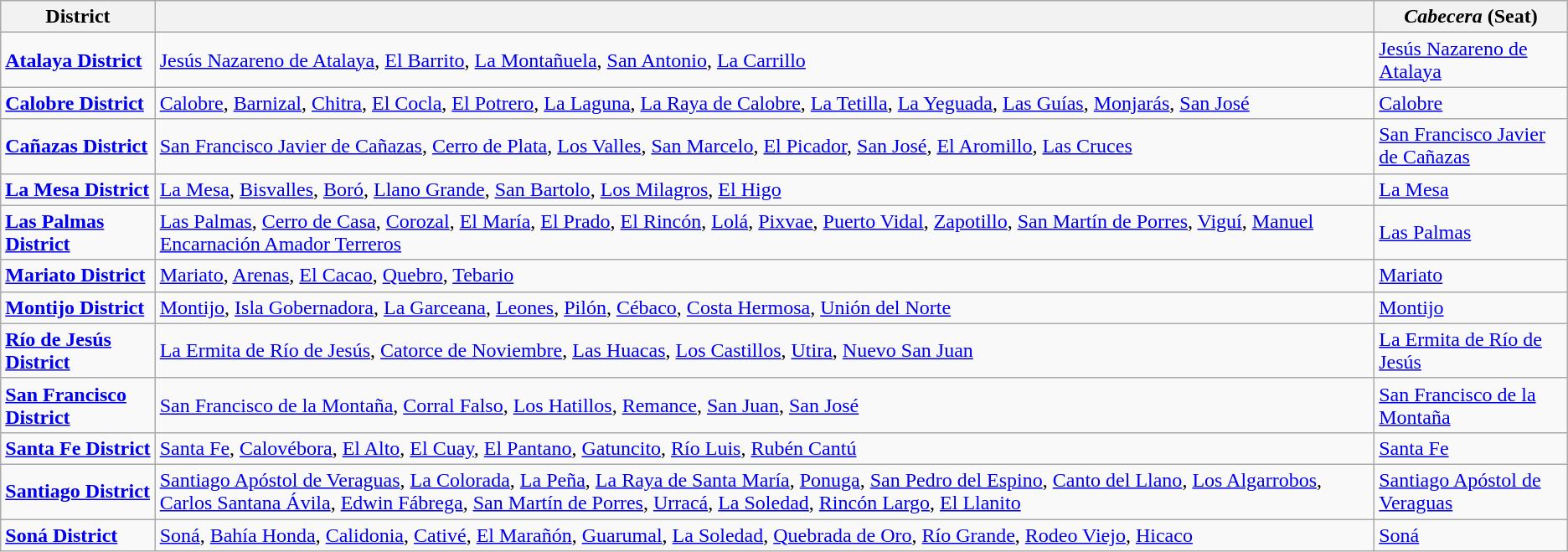<table class="wikitable">
<tr>
<th>District</th>
<th></th>
<th><em>Cabecera</em> (Seat)</th>
</tr>
<tr>
<td><strong><a href='#'>Atalaya District</a></strong></td>
<td><a href='#'>Jesús Nazareno de Atalaya</a>, <a href='#'>El Barrito</a>, <a href='#'>La Montañuela</a>, <a href='#'>San Antonio</a>, <a href='#'>La Carrillo</a></td>
<td><a href='#'>Jesús Nazareno de Atalaya</a></td>
</tr>
<tr>
<td><strong><a href='#'>Calobre District</a></strong></td>
<td><a href='#'>Calobre</a>, <a href='#'>Barnizal</a>, <a href='#'>Chitra</a>, <a href='#'>El Cocla</a>, <a href='#'>El Potrero</a>, <a href='#'>La Laguna</a>, <a href='#'>La Raya de Calobre</a>, <a href='#'>La Tetilla</a>, <a href='#'>La Yeguada</a>, <a href='#'>Las Guías</a>, <a href='#'>Monjarás</a>, <a href='#'>San José</a></td>
<td><a href='#'>Calobre</a></td>
</tr>
<tr>
<td><strong><a href='#'>Cañazas District</a></strong></td>
<td><a href='#'>San Francisco Javier de Cañazas</a>, <a href='#'>Cerro de Plata</a>, <a href='#'>Los Valles</a>, <a href='#'>San Marcelo</a>, <a href='#'>El Picador</a>, <a href='#'>San José</a>, <a href='#'>El Aromillo</a>, <a href='#'>Las Cruces</a></td>
<td><a href='#'>San Francisco Javier de Cañazas</a></td>
</tr>
<tr>
<td><strong><a href='#'>La Mesa District</a></strong></td>
<td><a href='#'>La Mesa</a>, <a href='#'>Bisvalles</a>, <a href='#'>Boró</a>, <a href='#'>Llano Grande</a>, <a href='#'>San Bartolo</a>, <a href='#'>Los Milagros</a>, <a href='#'>El Higo</a></td>
<td><a href='#'>La Mesa</a></td>
</tr>
<tr>
<td><strong><a href='#'>Las Palmas District</a></strong></td>
<td><a href='#'>Las Palmas</a>, <a href='#'>Cerro de Casa</a>, <a href='#'>Corozal</a>, <a href='#'>El María</a>, <a href='#'>El Prado</a>, <a href='#'>El Rincón</a>, <a href='#'>Lolá</a>, <a href='#'>Pixvae</a>, <a href='#'>Puerto Vidal</a>, <a href='#'>Zapotillo</a>, <a href='#'>San Martín de Porres</a>, <a href='#'>Viguí</a>, <a href='#'>Manuel Encarnación Amador Terreros</a></td>
<td><a href='#'>Las Palmas</a></td>
</tr>
<tr>
<td><strong><a href='#'>Mariato District</a></strong></td>
<td><a href='#'>Mariato</a>, <a href='#'>Arenas</a>, <a href='#'>El Cacao</a>, <a href='#'>Quebro</a>, <a href='#'>Tebario</a></td>
<td><a href='#'>Mariato</a></td>
</tr>
<tr>
<td><strong><a href='#'>Montijo District</a></strong></td>
<td><a href='#'>Montijo</a>, <a href='#'>Isla Gobernadora</a>, <a href='#'>La Garceana</a>, <a href='#'>Leones</a>, <a href='#'>Pilón</a>, <a href='#'>Cébaco</a>, <a href='#'>Costa Hermosa</a>, <a href='#'>Unión del Norte</a></td>
<td><a href='#'>Montijo</a></td>
</tr>
<tr>
<td><strong><a href='#'>Río de Jesús District</a></strong></td>
<td><a href='#'>La Ermita de Río de Jesús</a>, <a href='#'>Catorce de Noviembre</a>, <a href='#'>Las Huacas</a>, <a href='#'>Los Castillos</a>, <a href='#'>Utira</a>, <a href='#'>Nuevo San Juan</a></td>
<td><a href='#'>La Ermita de Río de Jesús</a></td>
</tr>
<tr>
<td><strong><a href='#'>San Francisco District</a></strong></td>
<td><a href='#'>San Francisco de la Montaña</a>, <a href='#'>Corral Falso</a>, <a href='#'>Los Hatillos</a>, <a href='#'>Remance</a>, <a href='#'>San Juan</a>, <a href='#'>San José</a></td>
<td><a href='#'>San Francisco de la Montaña</a></td>
</tr>
<tr>
<td><strong><a href='#'>Santa Fe District</a></strong></td>
<td><a href='#'>Santa Fe</a>, <a href='#'>Calovébora</a>, <a href='#'>El Alto</a>, <a href='#'>El Cuay</a>, <a href='#'>El Pantano</a>, <a href='#'>Gatuncito</a>, <a href='#'>Río Luis</a>, <a href='#'>Rubén Cantú</a></td>
<td><a href='#'>Santa Fe</a></td>
</tr>
<tr>
<td><strong><a href='#'>Santiago District</a></strong></td>
<td><a href='#'>Santiago Apóstol de Veraguas</a>, <a href='#'>La Colorada</a>, <a href='#'>La Peña</a>, <a href='#'>La Raya de Santa María</a>, <a href='#'>Ponuga</a>, <a href='#'>San Pedro del Espino</a>, <a href='#'>Canto del Llano</a>, <a href='#'>Los Algarrobos</a>, <a href='#'>Carlos Santana Ávila</a>, <a href='#'>Edwin Fábrega</a>, <a href='#'>San Martín de Porres</a>, <a href='#'>Urracá</a>, <a href='#'>La Soledad</a>, <a href='#'>Rincón Largo</a>, <a href='#'>El Llanito</a></td>
<td><a href='#'>Santiago Apóstol de Veraguas</a></td>
</tr>
<tr>
<td><strong><a href='#'>Soná District</a></strong></td>
<td><a href='#'>Soná</a>, <a href='#'>Bahía Honda</a>, <a href='#'>Calidonia</a>, <a href='#'>Cativé</a>, <a href='#'>El Marañón</a>, <a href='#'>Guarumal</a>, <a href='#'>La Soledad</a>, <a href='#'>Quebrada de Oro</a>, <a href='#'>Río Grande</a>, <a href='#'>Rodeo Viejo</a>, <a href='#'>Hicaco</a></td>
<td><a href='#'>Soná</a></td>
</tr>
</table>
